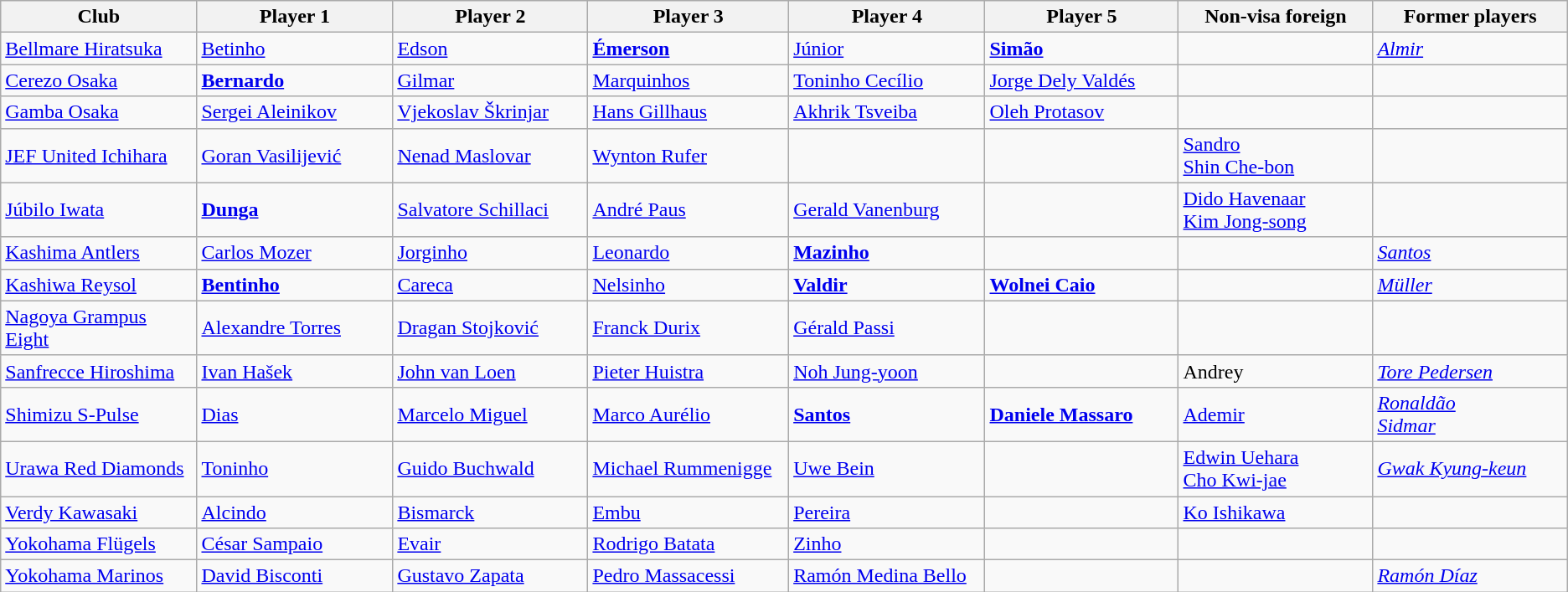<table class="wikitable">
<tr>
<th width="170">Club</th>
<th width="170">Player 1</th>
<th width="170">Player 2</th>
<th width="170">Player 3</th>
<th width="170">Player 4</th>
<th width="170">Player 5</th>
<th width="170">Non-visa foreign</th>
<th width="170">Former players</th>
</tr>
<tr>
<td><a href='#'>Bellmare Hiratsuka</a></td>
<td> <a href='#'>Betinho</a></td>
<td> <a href='#'>Edson</a></td>
<td> <strong><a href='#'>Émerson</a></strong></td>
<td> <a href='#'>Júnior</a></td>
<td> <strong><a href='#'>Simão</a></strong></td>
<td></td>
<td> <em><a href='#'>Almir</a></em></td>
</tr>
<tr>
<td><a href='#'>Cerezo Osaka</a></td>
<td> <strong><a href='#'>Bernardo</a></strong></td>
<td> <a href='#'>Gilmar</a></td>
<td> <a href='#'>Marquinhos</a></td>
<td> <a href='#'>Toninho Cecílio</a></td>
<td> <a href='#'>Jorge Dely Valdés</a></td>
<td></td>
<td></td>
</tr>
<tr>
<td><a href='#'>Gamba Osaka</a></td>
<td> <a href='#'>Sergei Aleinikov</a></td>
<td> <a href='#'>Vjekoslav Škrinjar</a></td>
<td> <a href='#'>Hans Gillhaus</a></td>
<td> <a href='#'>Akhrik Tsveiba</a></td>
<td> <a href='#'>Oleh Protasov</a></td>
<td></td>
<td></td>
</tr>
<tr>
<td><a href='#'>JEF United Ichihara</a></td>
<td> <a href='#'>Goran Vasilijević</a></td>
<td> <a href='#'>Nenad Maslovar</a></td>
<td> <a href='#'>Wynton Rufer</a></td>
<td></td>
<td></td>
<td> <a href='#'>Sandro</a><br> <a href='#'>Shin Che-bon</a></td>
<td></td>
</tr>
<tr>
<td><a href='#'>Júbilo Iwata</a></td>
<td> <strong><a href='#'>Dunga</a></strong></td>
<td> <a href='#'>Salvatore Schillaci</a></td>
<td> <a href='#'>André Paus</a></td>
<td> <a href='#'>Gerald Vanenburg</a></td>
<td></td>
<td> <a href='#'>Dido Havenaar</a><br> <a href='#'>Kim Jong-song</a></td>
<td></td>
</tr>
<tr>
<td><a href='#'>Kashima Antlers</a></td>
<td> <a href='#'>Carlos Mozer</a></td>
<td> <a href='#'>Jorginho</a></td>
<td> <a href='#'>Leonardo</a></td>
<td> <strong><a href='#'>Mazinho</a></strong></td>
<td></td>
<td></td>
<td> <em><a href='#'>Santos</a></em></td>
</tr>
<tr>
<td><a href='#'>Kashiwa Reysol</a></td>
<td> <strong><a href='#'>Bentinho</a></strong></td>
<td> <a href='#'>Careca</a></td>
<td> <a href='#'>Nelsinho</a></td>
<td> <strong><a href='#'>Valdir</a></strong></td>
<td> <strong><a href='#'>Wolnei Caio</a></strong></td>
<td></td>
<td> <em><a href='#'>Müller</a></em></td>
</tr>
<tr>
<td><a href='#'>Nagoya Grampus Eight</a></td>
<td> <a href='#'>Alexandre Torres</a></td>
<td> <a href='#'>Dragan Stojković</a></td>
<td> <a href='#'>Franck Durix</a></td>
<td> <a href='#'>Gérald Passi</a></td>
<td></td>
<td></td>
<td></td>
</tr>
<tr>
<td><a href='#'>Sanfrecce Hiroshima</a></td>
<td> <a href='#'>Ivan Hašek</a></td>
<td> <a href='#'>John van Loen</a></td>
<td> <a href='#'>Pieter Huistra</a></td>
<td> <a href='#'>Noh Jung-yoon</a></td>
<td></td>
<td> Andrey</td>
<td> <em><a href='#'>Tore Pedersen</a></em></td>
</tr>
<tr>
<td><a href='#'>Shimizu S-Pulse</a></td>
<td> <a href='#'>Dias</a></td>
<td> <a href='#'>Marcelo Miguel</a></td>
<td> <a href='#'>Marco Aurélio</a></td>
<td> <strong><a href='#'>Santos</a></strong></td>
<td> <strong><a href='#'>Daniele Massaro</a></strong></td>
<td> <a href='#'>Ademir</a></td>
<td> <em><a href='#'>Ronaldão</a></em><br> <em><a href='#'>Sidmar</a></em></td>
</tr>
<tr>
<td><a href='#'>Urawa Red Diamonds</a></td>
<td> <a href='#'>Toninho</a></td>
<td> <a href='#'>Guido Buchwald</a></td>
<td> <a href='#'>Michael Rummenigge</a></td>
<td> <a href='#'>Uwe Bein</a></td>
<td></td>
<td> <a href='#'>Edwin Uehara</a><br> <a href='#'>Cho Kwi-jae</a></td>
<td> <em><a href='#'>Gwak Kyung-keun</a></em></td>
</tr>
<tr>
<td><a href='#'>Verdy Kawasaki</a></td>
<td> <a href='#'>Alcindo</a></td>
<td> <a href='#'>Bismarck</a></td>
<td> <a href='#'>Embu</a></td>
<td> <a href='#'>Pereira</a></td>
<td></td>
<td> <a href='#'>Ko Ishikawa</a></td>
<td></td>
</tr>
<tr>
<td><a href='#'>Yokohama Flügels</a></td>
<td> <a href='#'>César Sampaio</a></td>
<td> <a href='#'>Evair</a></td>
<td> <a href='#'>Rodrigo Batata</a></td>
<td> <a href='#'>Zinho</a></td>
<td></td>
<td></td>
<td></td>
</tr>
<tr>
<td><a href='#'>Yokohama Marinos</a></td>
<td> <a href='#'>David Bisconti</a></td>
<td> <a href='#'>Gustavo Zapata</a></td>
<td> <a href='#'>Pedro Massacessi</a></td>
<td> <a href='#'>Ramón Medina Bello</a></td>
<td></td>
<td></td>
<td> <em><a href='#'>Ramón Díaz</a></em></td>
</tr>
</table>
